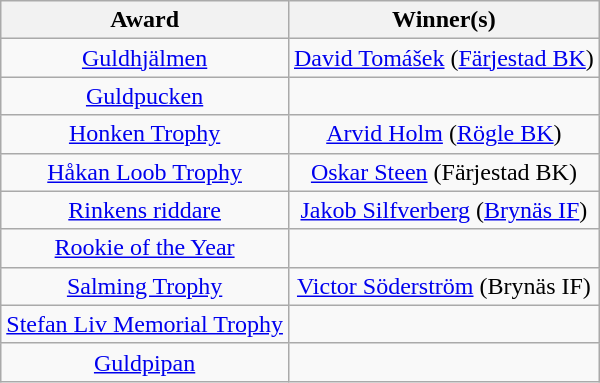<table class="wikitable plainrowheaders">
<tr>
<th>Award</th>
<th>Winner(s)</th>
</tr>
<tr style="text-align:center;">
<td><a href='#'>Guldhjälmen</a></td>
<td><a href='#'>David Tomášek</a> (<a href='#'>Färjestad BK</a>)</td>
</tr>
<tr style="text-align:center;">
<td><a href='#'>Guldpucken</a></td>
<td></td>
</tr>
<tr style="text-align:center;">
<td><a href='#'>Honken Trophy</a></td>
<td><a href='#'>Arvid Holm</a> (<a href='#'>Rögle BK</a>)</td>
</tr>
<tr style="text-align:center;">
<td><a href='#'>Håkan Loob Trophy</a></td>
<td><a href='#'>Oskar Steen</a> (Färjestad BK)</td>
</tr>
<tr style="text-align:center;">
<td><a href='#'>Rinkens riddare</a></td>
<td><a href='#'>Jakob Silfverberg</a> (<a href='#'>Brynäs IF</a>)</td>
</tr>
<tr style="text-align:center;">
<td><a href='#'>Rookie of the Year</a></td>
<td></td>
</tr>
<tr style="text-align:center;">
<td><a href='#'>Salming Trophy</a></td>
<td><a href='#'>Victor Söderström</a> (Brynäs IF)</td>
</tr>
<tr style="text-align:center;">
<td><a href='#'>Stefan Liv Memorial Trophy</a></td>
<td></td>
</tr>
<tr style="text-align:center;">
<td><a href='#'>Guldpipan</a></td>
<td></td>
</tr>
</table>
